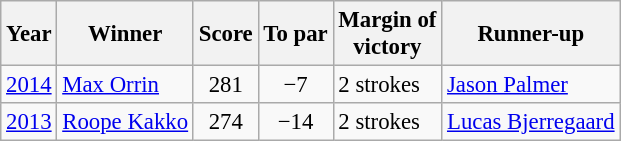<table class=wikitable style="font-size:95%">
<tr>
<th>Year</th>
<th>Winner</th>
<th>Score</th>
<th>To par</th>
<th>Margin of<br>victory</th>
<th>Runner-up</th>
</tr>
<tr>
<td><a href='#'>2014</a></td>
<td> <a href='#'>Max Orrin</a></td>
<td align=center>281</td>
<td align=center>−7</td>
<td>2 strokes</td>
<td> <a href='#'>Jason Palmer</a></td>
</tr>
<tr>
<td><a href='#'>2013</a></td>
<td> <a href='#'>Roope Kakko</a></td>
<td align=center>274</td>
<td align=center>−14</td>
<td>2 strokes</td>
<td> <a href='#'>Lucas Bjerregaard</a></td>
</tr>
</table>
